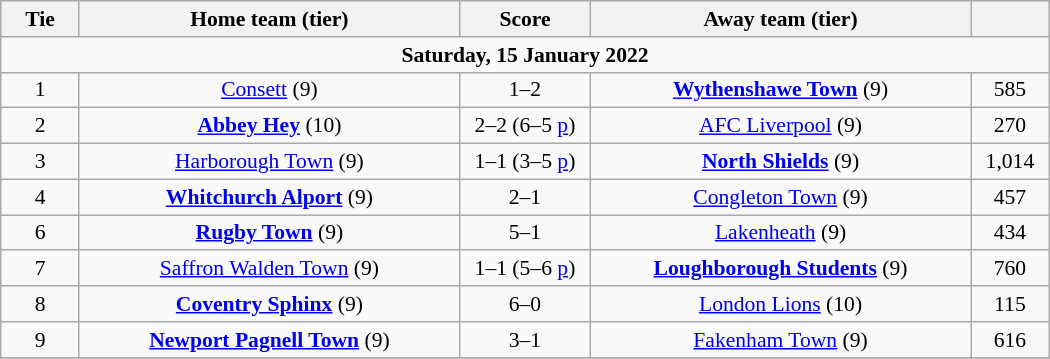<table class="wikitable" style="width:700px;text-align:center;font-size:90%">
<tr>
<th scope="col" style="width: 7.50%">Tie</th>
<th scope="col" style="width:36.25%">Home team (tier)</th>
<th scope="col" style="width:12.50%">Score</th>
<th scope="col" style="width:36.25%">Away team (tier)</th>
<th scope="col" style="width: 7.50%"></th>
</tr>
<tr>
<td colspan="5"><strong>Saturday, 15 January 2022</strong></td>
</tr>
<tr>
<td>1</td>
<td><a href='#'>Consett</a> (9)</td>
<td>1–2</td>
<td><strong><a href='#'>Wythenshawe Town</a></strong> (9)</td>
<td>585</td>
</tr>
<tr>
<td>2</td>
<td><strong><a href='#'>Abbey Hey</a></strong> (10)</td>
<td>2–2 (6–5 <a href='#'>p</a>)</td>
<td><a href='#'>AFC Liverpool</a> (9)</td>
<td>270</td>
</tr>
<tr>
<td>3</td>
<td><a href='#'>Harborough Town</a> (9)</td>
<td>1–1 (3–5 <a href='#'>p</a>)</td>
<td><strong><a href='#'>North Shields</a></strong> (9)</td>
<td>1,014</td>
</tr>
<tr>
<td>4</td>
<td><strong><a href='#'>Whitchurch Alport</a></strong> (9)</td>
<td>2–1</td>
<td><a href='#'>Congleton Town</a> (9)</td>
<td>457</td>
</tr>
<tr>
<td>6</td>
<td><strong><a href='#'>Rugby Town</a></strong> (9)</td>
<td>5–1</td>
<td><a href='#'>Lakenheath</a> (9)</td>
<td>434</td>
</tr>
<tr>
<td>7</td>
<td><a href='#'>Saffron Walden Town</a> (9)</td>
<td>1–1 (5–6 <a href='#'>p</a>)</td>
<td><strong><a href='#'>Loughborough Students</a></strong> (9)</td>
<td>760</td>
</tr>
<tr>
<td>8</td>
<td><strong><a href='#'>Coventry Sphinx</a></strong> (9)</td>
<td>6–0</td>
<td><a href='#'>London Lions</a> (10)</td>
<td>115</td>
</tr>
<tr>
<td>9</td>
<td><strong><a href='#'>Newport Pagnell Town</a></strong> (9)</td>
<td>3–1</td>
<td><a href='#'>Fakenham Town</a> (9)</td>
<td>616</td>
</tr>
<tr>
</tr>
</table>
